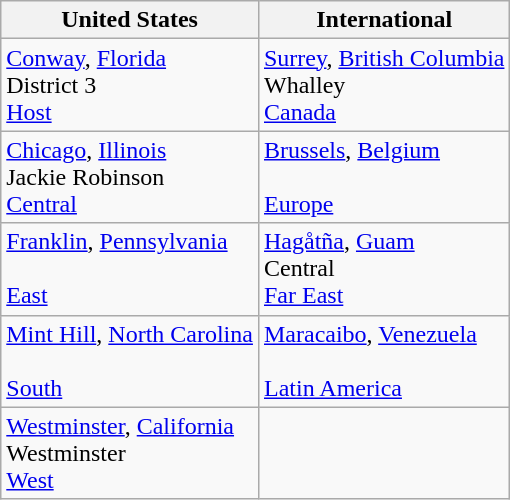<table class="wikitable">
<tr>
<th>United States</th>
<th>International</th>
</tr>
<tr>
<td> <a href='#'>Conway</a>, <a href='#'>Florida</a><br>District 3<br><a href='#'>Host</a></td>
<td> <a href='#'>Surrey</a>, <a href='#'>British Columbia</a><br>Whalley<br><a href='#'>Canada</a></td>
</tr>
<tr>
<td> <a href='#'>Chicago</a>, <a href='#'>Illinois</a><br>Jackie Robinson<br><a href='#'>Central</a></td>
<td> <a href='#'>Brussels</a>, <a href='#'>Belgium</a><br> <br><a href='#'>Europe</a></td>
</tr>
<tr>
<td> <a href='#'>Franklin</a>, <a href='#'>Pennsylvania</a><br> <br><a href='#'>East</a></td>
<td> <a href='#'>Hagåtña</a>, <a href='#'>Guam</a><br>Central<br><a href='#'>Far East</a></td>
</tr>
<tr>
<td> <a href='#'>Mint Hill</a>, <a href='#'>North Carolina</a><br><br><a href='#'>South</a></td>
<td> <a href='#'>Maracaibo</a>, <a href='#'>Venezuela</a><br> <br><a href='#'>Latin America</a></td>
</tr>
<tr>
<td> <a href='#'>Westminster</a>, <a href='#'>California</a><br>Westminster<br><a href='#'>West</a></td>
<td></td>
</tr>
</table>
